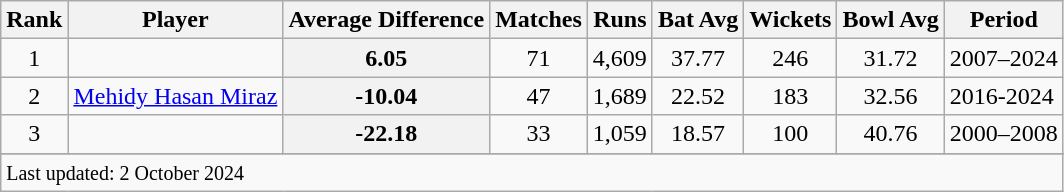<table class="wikitable plainrowheaders sortable">
<tr>
<th scope=col>Rank</th>
<th scope=col>Player</th>
<th scope=col>Average Difference</th>
<th scope=col>Matches</th>
<th scope=col>Runs</th>
<th scope=col>Bat Avg</th>
<th scope=col>Wickets</th>
<th scope=col>Bowl Avg</th>
<th scope=col>Period</th>
</tr>
<tr>
<td align=center>1</td>
<td></td>
<th scope=row style=text-align:center;>6.05</th>
<td align=center>71</td>
<td align=center>4,609</td>
<td align=center>37.77</td>
<td align=center>246</td>
<td align=center>31.72</td>
<td>2007–2024</td>
</tr>
<tr>
<td align=center>2</td>
<td><a href='#'>Mehidy Hasan Miraz</a></td>
<th scope=row style=text-align:center;>-10.04</th>
<td align=center>47</td>
<td align=center>1,689</td>
<td align=center>22.52</td>
<td align=center>183</td>
<td align=center>32.56</td>
<td>2016-2024</td>
</tr>
<tr>
<td align=center>3</td>
<td></td>
<th scope=row style=text-align:center;>-22.18</th>
<td align=center>33</td>
<td align=center>1,059</td>
<td align=center>18.57</td>
<td align=center>100</td>
<td align=center>40.76</td>
<td>2000–2008</td>
</tr>
<tr>
</tr>
<tr class=sortbottom>
<td colspan=9><small>Last updated: 2 October 2024</small></td>
</tr>
</table>
